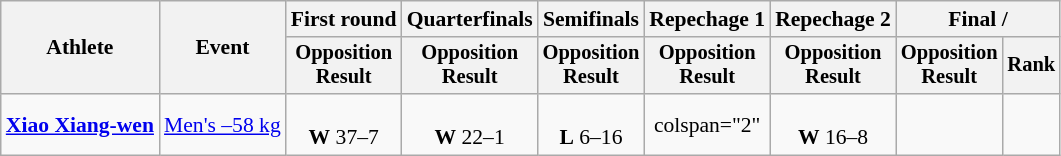<table class = "wikitable" style = "font-size:90%;">
<tr>
<th rowspan = 2>Athlete</th>
<th rowspan = 2>Event</th>
<th>First round</th>
<th>Quarterfinals</th>
<th>Semifinals</th>
<th>Repechage 1</th>
<th>Repechage 2</th>
<th colspan = 2>Final / </th>
</tr>
<tr style = "font-size:95%">
<th>Opposition <br> Result</th>
<th>Opposition <br> Result</th>
<th>Opposition <br> Result</th>
<th>Opposition <br> Result</th>
<th>Opposition <br> Result</th>
<th>Opposition <br> Result</th>
<th>Rank</th>
</tr>
<tr align = center>
<td align="left"><strong><a href='#'>Xiao Xiang-wen</a></strong></td>
<td align="left"><a href='#'>Men's –58 kg</a></td>
<td><br> <strong>W</strong> 37–7</td>
<td><br> <strong>W</strong> 22–1</td>
<td><br> <strong>L</strong> 6–16</td>
<td>colspan="2" </td>
<td><br> <strong>W</strong> 16–8</td>
<td></td>
</tr>
</table>
